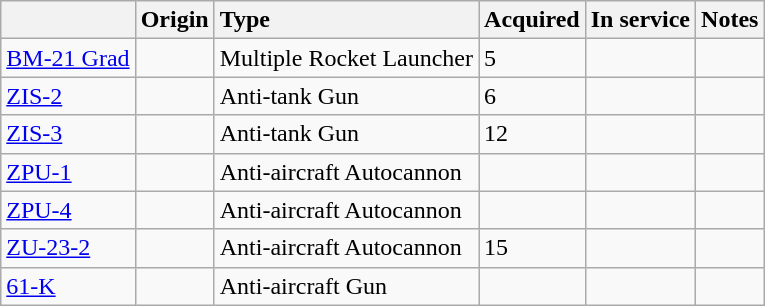<table class="wikitable">
<tr>
<th style="text-align: left;"></th>
<th style="text-align: left;">Origin</th>
<th style="text-align: left;">Type</th>
<th style="text-align: left;">Acquired</th>
<th style="text-align: left;">In service</th>
<th style="text-align: left;">Notes</th>
</tr>
<tr>
<td><a href='#'>BM-21 Grad</a></td>
<td></td>
<td>Multiple Rocket Launcher</td>
<td>5</td>
<td></td>
<td></td>
</tr>
<tr>
<td><a href='#'>ZIS-2</a></td>
<td></td>
<td>Anti-tank Gun</td>
<td>6</td>
<td></td>
<td></td>
</tr>
<tr>
<td><a href='#'>ZIS-3</a></td>
<td></td>
<td>Anti-tank Gun</td>
<td>12</td>
<td></td>
<td></td>
</tr>
<tr>
<td><a href='#'>ZPU-1</a></td>
<td></td>
<td>Anti-aircraft Autocannon</td>
<td></td>
<td></td>
<td></td>
</tr>
<tr>
<td><a href='#'>ZPU-4</a></td>
<td></td>
<td>Anti-aircraft Autocannon</td>
<td></td>
<td></td>
<td></td>
</tr>
<tr>
<td><a href='#'>ZU-23-2</a></td>
<td></td>
<td>Anti-aircraft Autocannon</td>
<td>15</td>
<td></td>
<td></td>
</tr>
<tr>
<td><a href='#'>61-K</a></td>
<td></td>
<td>Anti-aircraft Gun</td>
<td></td>
<td></td>
<td></td>
</tr>
</table>
